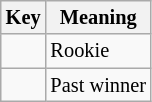<table class="wikitable" style="font-size: 85%;">
<tr>
<th>Key</th>
<th>Meaning</th>
</tr>
<tr>
<td align="center"><strong></strong></td>
<td>Rookie</td>
</tr>
<tr>
<td align="center"><strong></strong></td>
<td>Past winner</td>
</tr>
</table>
